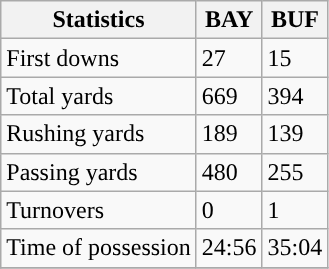<table class="wikitable">
<tr>
<th>Statistics</th>
<th>BAY</th>
<th>BUF</th>
</tr>
<tr>
<td>First downs</td>
<td>27</td>
<td>15</td>
</tr>
<tr>
<td>Total yards</td>
<td>669</td>
<td>394</td>
</tr>
<tr>
<td>Rushing yards</td>
<td>189</td>
<td>139</td>
</tr>
<tr>
<td>Passing yards</td>
<td>480</td>
<td>255</td>
</tr>
<tr>
<td>Turnovers</td>
<td>0</td>
<td>1</td>
</tr>
<tr>
<td>Time of possession</td>
<td>24:56</td>
<td>35:04</td>
</tr>
<tr>
</tr>
</table>
